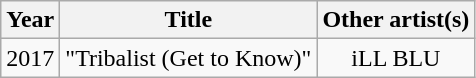<table class="wikitable">
<tr>
<th scope="col">Year</th>
<th scope="col">Title</th>
<th scope="col">Other artist(s)</th>
</tr>
<tr>
<td>2017</td>
<td>"Tribalist (Get to Know)"</td>
<td style="text-align:center;">iLL BLU</td>
</tr>
</table>
